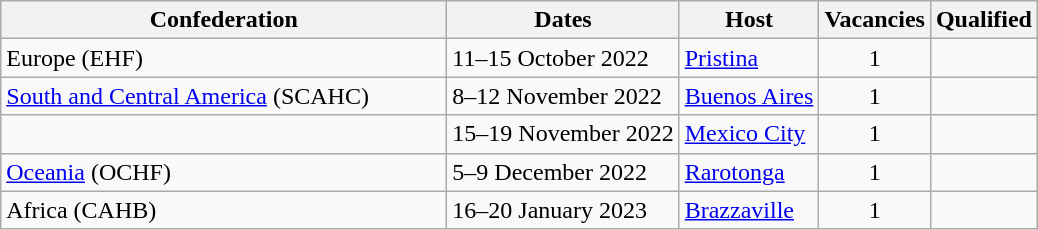<table class="wikitable">
<tr>
<th width=290>Confederation</th>
<th>Dates</th>
<th>Host</th>
<th>Vacancies</th>
<th>Qualified</th>
</tr>
<tr>
<td>Europe (EHF)</td>
<td>11–15 October 2022</td>
<td> <a href='#'>Pristina</a></td>
<td align=center>1</td>
<td></td>
</tr>
<tr>
<td><a href='#'>South and Central America</a> (SCAHC)</td>
<td>8–12 November 2022</td>
<td> <a href='#'>Buenos Aires</a></td>
<td align=center>1</td>
<td></td>
</tr>
<tr>
<td></td>
<td>15–19 November 2022</td>
<td> <a href='#'>Mexico City</a></td>
<td align=center>1</td>
<td></td>
</tr>
<tr>
<td><a href='#'>Oceania</a> (OCHF)</td>
<td>5–9 December 2022</td>
<td> <a href='#'>Rarotonga</a></td>
<td align=center>1</td>
<td></td>
</tr>
<tr>
<td>Africa (CAHB)</td>
<td>16–20 January 2023</td>
<td> <a href='#'>Brazzaville</a></td>
<td align=center>1</td>
<td></td>
</tr>
</table>
